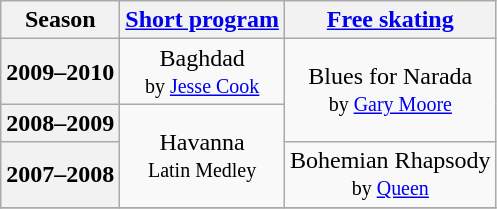<table class="wikitable" style="text-align:center">
<tr>
<th>Season</th>
<th><a href='#'>Short program</a></th>
<th><a href='#'>Free skating</a></th>
</tr>
<tr>
<th>2009–2010</th>
<td>Baghdad <br><small> by <a href='#'>Jesse Cook</a></small></td>
<td rowspan=2>Blues for Narada <br><small> by <a href='#'>Gary Moore</a></small></td>
</tr>
<tr>
<th>2008–2009</th>
<td rowspan=2>Havanna <br><small> Latin Medley </small></td>
</tr>
<tr>
<th>2007–2008</th>
<td>Bohemian Rhapsody <br><small> by <a href='#'>Queen</a></small></td>
</tr>
<tr>
</tr>
</table>
